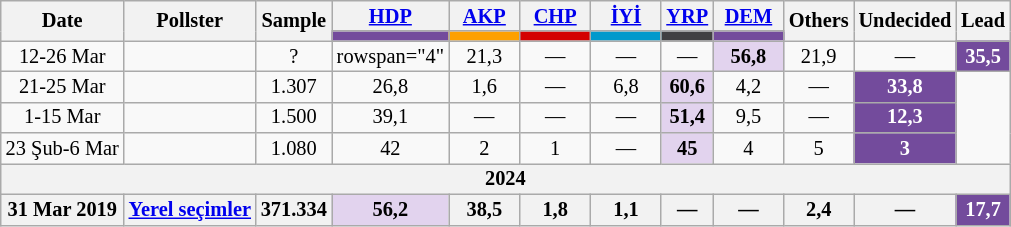<table class="wikitable mw-collapsible" style="text-align:center; font-size:85%; line-height:14px;">
<tr>
<th rowspan="2">Date</th>
<th rowspan="2">Pollster</th>
<th rowspan="2">Sample</th>
<th style="width:3em;"><a href='#'>HDP</a></th>
<th style="width:3em;"><a href='#'>AKP</a></th>
<th style="width:3em;"><a href='#'>CHP</a></th>
<th style="width:3em;"><a href='#'>İYİ</a></th>
<th><a href='#'>YRP</a></th>
<th style="width:3em;"><a href='#'>DEM</a></th>
<th rowspan="2">Others</th>
<th rowspan="2">Undecided</th>
<th rowspan="2">Lead</th>
</tr>
<tr>
<th style="background:#734B9C;"></th>
<th style="background:#fda000;"></th>
<th style="background:#d40000;"></th>
<th style="background:#0099cc;"></th>
<th style="background:#414042;"></th>
<th style="background:#734B9C;"></th>
</tr>
<tr>
<td>12-26 Mar</td>
<td></td>
<td>?</td>
<td>rowspan="4" </td>
<td>21,3</td>
<td>—</td>
<td>—</td>
<td>—</td>
<td style="background:#E2D3EE"><strong>56,8</strong></td>
<td>21,9</td>
<td>—</td>
<th style="background:#734B9C; color:white;">35,5</th>
</tr>
<tr>
<td>21-25 Mar</td>
<td></td>
<td>1.307</td>
<td>26,8</td>
<td>1,6</td>
<td>—</td>
<td>6,8</td>
<td style="background:#E2D3EE"><strong>60,6</strong></td>
<td>4,2</td>
<td>—</td>
<th style="background:#734B9C; color:white;">33,8</th>
</tr>
<tr>
<td>1-15 Mar</td>
<td></td>
<td>1.500</td>
<td>39,1</td>
<td>—</td>
<td>—</td>
<td>—</td>
<td style="background:#E2D3EE"><strong>51,4</strong></td>
<td>9,5</td>
<td>—</td>
<th style="background:#734B9C; color:white;">12,3</th>
</tr>
<tr>
<td>23 Şub-6 Mar</td>
<td></td>
<td>1.080</td>
<td>42</td>
<td>2</td>
<td>1</td>
<td>—</td>
<td style="background:#E2D3EE"><strong>45</strong></td>
<td>4</td>
<td>5</td>
<th style="background:#734B9C; color:white;">3</th>
</tr>
<tr>
<th colspan="12">2024</th>
</tr>
<tr>
<th>31 Mar 2019</th>
<th><a href='#'>Yerel seçimler</a></th>
<th>371.334</th>
<th style="background:#E2D3EE"><strong>56,2</strong></th>
<th>38,5</th>
<th>1,8</th>
<th>1,1</th>
<th>—</th>
<th>—</th>
<th>2,4</th>
<th>—</th>
<th style="background:#734B9C; color:white;">17,7</th>
</tr>
</table>
